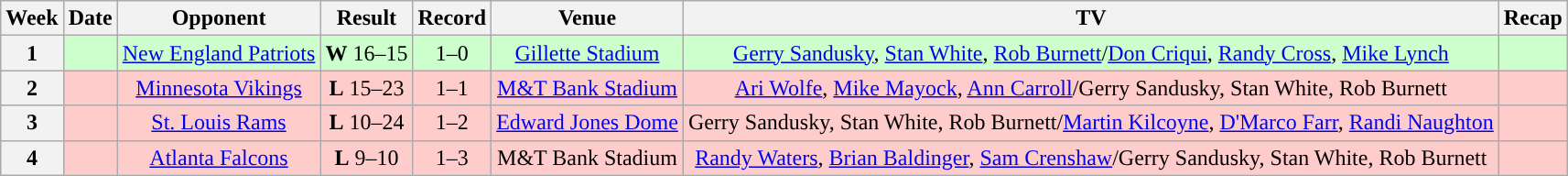<table class="wikitable" style="text-align:center">
<tr>
<th>Week</th>
<th>Date</th>
<th>Opponent</th>
<th>Result</th>
<th>Record</th>
<th>Venue</th>
<th>TV</th>
<th>Recap</th>
</tr>
<tr style="background:#cfc">
<th>1</th>
<td></td>
<td><a href='#'>New England Patriots</a></td>
<td><strong>W</strong> 16–15</td>
<td>1–0</td>
<td><a href='#'>Gillette Stadium</a></td>
<td><a href='#'>Gerry Sandusky</a>, <a href='#'>Stan White</a>, <a href='#'>Rob Burnett</a>/<a href='#'>Don Criqui</a>, <a href='#'>Randy Cross</a>, <a href='#'>Mike Lynch</a></td>
<td></td>
</tr>
<tr style="background:#fcc">
<th>2</th>
<td></td>
<td><a href='#'>Minnesota Vikings</a></td>
<td><strong>L</strong> 15–23</td>
<td>1–1</td>
<td><a href='#'>M&T Bank Stadium</a></td>
<td><a href='#'>Ari Wolfe</a>, <a href='#'>Mike Mayock</a>, <a href='#'>Ann Carroll</a>/Gerry Sandusky, Stan White, Rob Burnett</td>
<td></td>
</tr>
<tr style="background:#fcc">
<th>3</th>
<td></td>
<td><a href='#'>St. Louis Rams</a></td>
<td><strong>L</strong> 10–24</td>
<td>1–2</td>
<td><a href='#'>Edward Jones Dome</a></td>
<td>Gerry Sandusky, Stan White, Rob Burnett/<a href='#'>Martin Kilcoyne</a>, <a href='#'>D'Marco Farr</a>, <a href='#'>Randi Naughton</a></td>
<td></td>
</tr>
<tr style="background:#fcc">
<th>4</th>
<td></td>
<td><a href='#'>Atlanta Falcons</a></td>
<td><strong>L</strong> 9–10</td>
<td>1–3</td>
<td>M&T Bank Stadium</td>
<td><a href='#'>Randy Waters</a>, <a href='#'>Brian Baldinger</a>, <a href='#'>Sam Crenshaw</a>/Gerry Sandusky, Stan White, Rob Burnett</td>
<td></td>
</tr>
</table>
